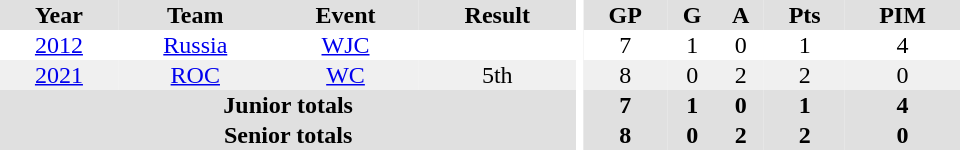<table border="0" cellpadding="1" cellspacing="0" ID="Table3" style="text-align:center; width:40em">
<tr bgcolor="#e0e0e0">
<th>Year</th>
<th>Team</th>
<th>Event</th>
<th>Result</th>
<th rowspan="99" bgcolor="#ffffff"></th>
<th>GP</th>
<th>G</th>
<th>A</th>
<th>Pts</th>
<th>PIM</th>
</tr>
<tr>
<td><a href='#'>2012</a></td>
<td><a href='#'>Russia</a></td>
<td><a href='#'>WJC</a></td>
<td></td>
<td>7</td>
<td>1</td>
<td>0</td>
<td>1</td>
<td>4</td>
</tr>
<tr bgcolor="#f0f0f0">
<td><a href='#'>2021</a></td>
<td><a href='#'>ROC</a></td>
<td><a href='#'>WC</a></td>
<td>5th</td>
<td>8</td>
<td>0</td>
<td>2</td>
<td>2</td>
<td>0</td>
</tr>
<tr bgcolor="#e0e0e0">
<th colspan="4">Junior totals</th>
<th>7</th>
<th>1</th>
<th>0</th>
<th>1</th>
<th>4</th>
</tr>
<tr bgcolor="#e0e0e0">
<th colspan="4">Senior totals</th>
<th>8</th>
<th>0</th>
<th>2</th>
<th>2</th>
<th>0</th>
</tr>
</table>
